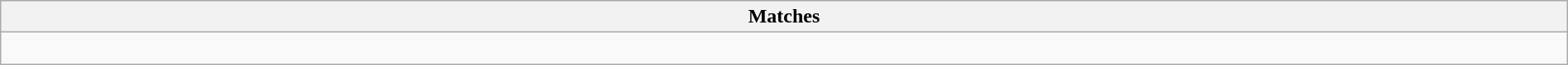<table class="wikitable collapsible collapsed" style="width:100%;">
<tr>
<th>Matches</th>
</tr>
<tr>
<td><br>








</td>
</tr>
</table>
